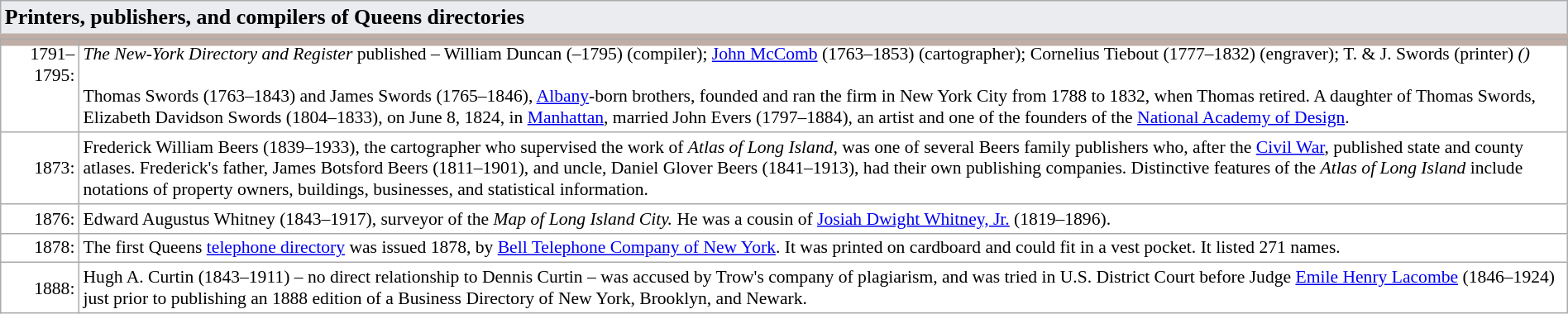<table class="wikitable sortable collapsible static-row-numbers" cellpadding="1" style="color: black; background-color: #FFFFFF; font-size: 90%; width:100%;">
<tr class="static-row-header" style="text-align:center;vertical-align:bottom;">
<th style="text-align:left; background:#eaecf0; border-style: solid; border-width: 0px 0px 0px 0px" colspan=2><big><strong>Printers, publishers, and compilers of Queens directories</strong></big></th>
</tr>
<tr style="border-style: solid; border-color: #bfaea6; border-width: 10px 0px 0px 0px;">
</tr>
<tr>
</tr>
<tr valign="top">
<td width="5%" style="text-align:right">1791–1795:</td>
<td width="95%" style="text-align:left"><em>The New-York Directory and Register</em> published – William Duncan (–1795) (compiler); <a href='#'>John McComb</a> (1763–1853) (cartographer); Cornelius Tiebout (1777–1832) (engraver); T. & J. Swords (printer) <em>()</em><br><br>Thomas Swords (1763–1843) and James Swords (1765–1846), <a href='#'>Albany</a>-born brothers, founded and ran the firm in New York City from 1788 to 1832, when Thomas retired. A daughter of Thomas Swords, Elizabeth Davidson Swords (1804–1833), on June 8, 1824, in <a href='#'>Manhattan</a>, married John Evers (1797–1884), an artist and one of the founders of the <a href='#'>National Academy of Design</a>.</td>
</tr>
<tr>
<td width="5%" style="text-align:right">1873:</td>
<td width="95%" style="text-align:left; border: 1px darkgray; border-style: none none solid none; background-color: white;">Frederick William Beers (1839–1933), the cartographer who supervised the work of <em>Atlas of Long Island,</em> was one of several Beers family publishers who, after the <a href='#'>Civil War</a>, published state and county atlases. Frederick's father, James Botsford Beers (1811–1901), and uncle, Daniel Glover Beers (1841–1913), had their own publishing companies. Distinctive features of the <em>Atlas of Long Island</em> include notations of property owners, buildings, businesses, and statistical information.</td>
</tr>
<tr>
<td width="5%" style="text-align:right">1876:</td>
<td width="95%" style="text-align:left; border: 1px darkgray; border-style: none none solid none;">Edward Augustus Whitney (1843–1917), surveyor of the <em>Map of Long Island City.</em> He was a cousin of <a href='#'>Josiah Dwight Whitney, Jr.</a> (1819–1896).</td>
</tr>
<tr>
<td width="5%" style="text-align:right">1878:</td>
<td width="95%" style="text-align:left; border: 1px darkgray; border-style: none none solid none;">The first Queens <a href='#'>telephone directory</a> was issued 1878, by <a href='#'>Bell Telephone Company of New York</a>. It was printed on cardboard and could fit in a vest pocket. It listed 271 names.</td>
</tr>
<tr>
<td width="5%" style="text-align:right">1888:</td>
<td width="95%" style="text-align:left; border: 1px darkgray; border-style: none none solid none;">Hugh A. Curtin (1843–1911) – no direct relationship to Dennis Curtin – was accused by Trow's company of plagiarism, and was tried in U.S. District Court before Judge <a href='#'>Emile Henry Lacombe</a> (1846–1924) just prior to publishing an 1888 edition of a Business Directory of New York, Brooklyn, and Newark.</td>
</tr>
</table>
